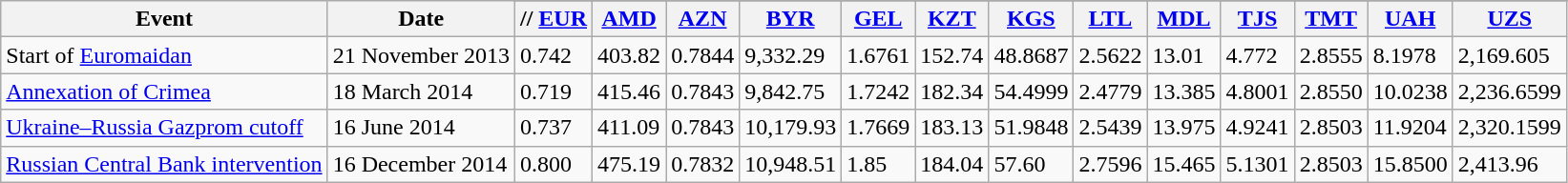<table class="wikitable">
<tr>
<th rowspan="2">Event</th>
<th rowspan="2">Date</th>
</tr>
<tr>
<th>// <a href='#'>EUR</a></th>
<th> <a href='#'>AMD</a></th>
<th> <a href='#'>AZN</a></th>
<th> <a href='#'>BYR</a></th>
<th> <a href='#'>GEL</a></th>
<th> <a href='#'>KZT</a></th>
<th> <a href='#'>KGS</a></th>
<th> <a href='#'>LTL</a></th>
<th> <a href='#'>MDL</a></th>
<th> <a href='#'>TJS</a></th>
<th> <a href='#'>TMT</a></th>
<th> <a href='#'>UAH</a></th>
<th> <a href='#'>UZS</a></th>
</tr>
<tr>
<td>Start of <a href='#'>Euromaidan</a></td>
<td>21 November 2013</td>
<td>0.742</td>
<td>403.82</td>
<td>0.7844</td>
<td>9,332.29</td>
<td>1.6761</td>
<td>152.74</td>
<td>48.8687</td>
<td>2.5622</td>
<td>13.01</td>
<td>4.772</td>
<td>2.8555</td>
<td>8.1978</td>
<td>2,169.605</td>
</tr>
<tr>
<td><a href='#'>Annexation of Crimea</a></td>
<td>18 March 2014</td>
<td>0.719</td>
<td>415.46</td>
<td>0.7843</td>
<td>9,842.75</td>
<td>1.7242</td>
<td>182.34</td>
<td>54.4999</td>
<td>2.4779</td>
<td>13.385</td>
<td>4.8001</td>
<td>2.8550</td>
<td>10.0238</td>
<td>2,236.6599</td>
</tr>
<tr>
<td><a href='#'>Ukraine–Russia Gazprom cutoff</a></td>
<td>16 June 2014</td>
<td>0.737</td>
<td>411.09</td>
<td>0.7843</td>
<td>10,179.93</td>
<td>1.7669</td>
<td>183.13</td>
<td>51.9848</td>
<td>2.5439</td>
<td>13.975</td>
<td>4.9241</td>
<td>2.8503</td>
<td>11.9204</td>
<td>2,320.1599</td>
</tr>
<tr>
<td><a href='#'>Russian Central Bank intervention</a></td>
<td>16 December 2014</td>
<td>0.800</td>
<td>475.19</td>
<td>0.7832</td>
<td>10,948.51</td>
<td>1.85</td>
<td>184.04</td>
<td>57.60</td>
<td>2.7596</td>
<td>15.465</td>
<td>5.1301</td>
<td>2.8503</td>
<td>15.8500</td>
<td>2,413.96</td>
</tr>
</table>
